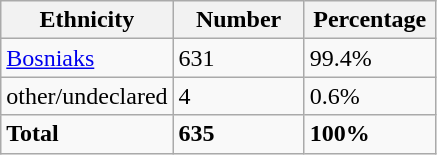<table class="wikitable">
<tr>
<th width="100px">Ethnicity</th>
<th width="80px">Number</th>
<th width="80px">Percentage</th>
</tr>
<tr>
<td><a href='#'>Bosniaks</a></td>
<td>631</td>
<td>99.4%</td>
</tr>
<tr>
<td>other/undeclared</td>
<td>4</td>
<td>0.6%</td>
</tr>
<tr>
<td><strong>Total</strong></td>
<td><strong>635</strong></td>
<td><strong>100%</strong></td>
</tr>
</table>
